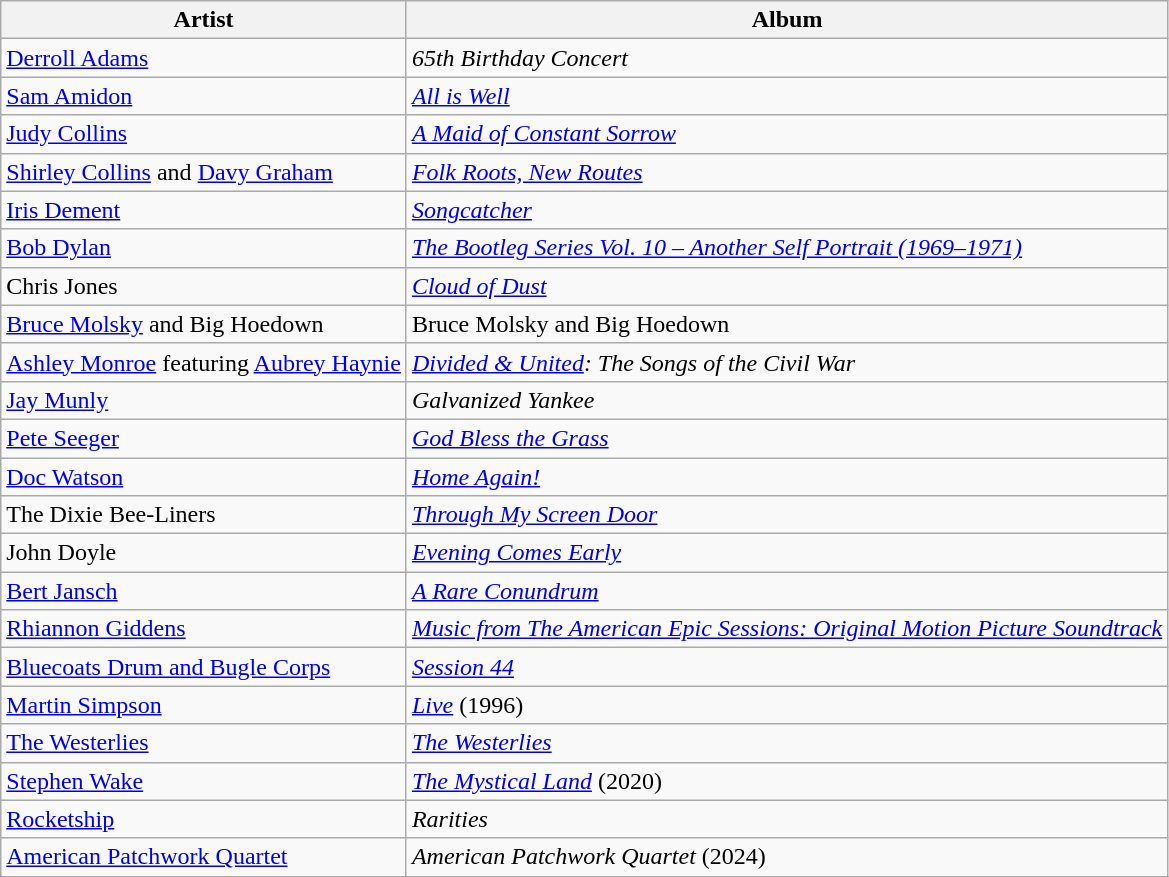<table class="wikitable">
<tr>
<th>Artist</th>
<th>Album</th>
</tr>
<tr Bert Jansch>
<td><a href='#'>Derroll Adams</a></td>
<td><em>65th Birthday Concert</em></td>
</tr>
<tr>
<td><a href='#'>Sam Amidon</a></td>
<td><em><a href='#'>All is Well</a></em></td>
</tr>
<tr>
<td><a href='#'>Judy Collins</a></td>
<td><em><a href='#'>A Maid of Constant Sorrow</a></em></td>
</tr>
<tr>
<td><a href='#'>Shirley Collins</a> and <a href='#'>Davy Graham</a></td>
<td><em><a href='#'>Folk Roots, New Routes</a></em></td>
</tr>
<tr>
<td><a href='#'>Iris Dement</a></td>
<td><em><a href='#'>Songcatcher</a></em></td>
</tr>
<tr>
<td><a href='#'>Bob Dylan</a></td>
<td><em><a href='#'>The Bootleg Series Vol. 10 – Another Self Portrait (1969–1971)</a></em></td>
</tr>
<tr>
<td>Chris Jones</td>
<td><em><a href='#'>Cloud of Dust</a></em></td>
</tr>
<tr>
<td><a href='#'>Bruce Molsky</a> and Big Hoedown</td>
<td>Bruce Molsky and Big Hoedown</td>
</tr>
<tr>
<td><a href='#'>Ashley Monroe</a> featuring <a href='#'>Aubrey Haynie</a></td>
<td><em><a href='#'>Divided & United</a>: The Songs of the Civil War</em></td>
</tr>
<tr>
<td><a href='#'>Jay Munly</a></td>
<td><em>Galvanized Yankee</em></td>
</tr>
<tr>
<td><a href='#'>Pete Seeger</a></td>
<td><em><a href='#'>God Bless the Grass</a></em></td>
</tr>
<tr>
<td><a href='#'>Doc Watson</a></td>
<td><em><a href='#'>Home Again!</a></em></td>
</tr>
<tr>
<td>The Dixie Bee-Liners</td>
<td><em><a href='#'>Through My Screen Door</a></em></td>
</tr>
<tr>
<td>John Doyle</td>
<td><em><a href='#'>Evening Comes Early</a></em></td>
</tr>
<tr>
<td><a href='#'>Bert Jansch</a></td>
<td><em><a href='#'>A Rare Conundrum</a></em></td>
</tr>
<tr>
<td><a href='#'>Rhiannon Giddens</a></td>
<td><em><a href='#'>Music from The American Epic Sessions: Original Motion Picture Soundtrack</a></em></td>
</tr>
<tr>
<td><a href='#'>Bluecoats Drum and Bugle Corps</a></td>
<td><em><a href='#'>Session 44</a></em></td>
</tr>
<tr>
<td><a href='#'>Martin Simpson</a></td>
<td><em><a href='#'>Live</a></em> (1996)</td>
</tr>
<tr>
<td><a href='#'>The Westerlies</a></td>
<td><em><a href='#'>The Westerlies</a></em></td>
</tr>
<tr>
<td><a href='#'>Stephen Wake</a></td>
<td><em><a href='#'>The Mystical Land</a></em> (2020)</td>
</tr>
<tr>
<td><a href='#'>Rocketship</a></td>
<td><em>Rarities</em></td>
</tr>
<tr>
<td><a href='#'>American Patchwork Quartet</a></td>
<td><em>American Patchwork Quartet</em> (2024)</td>
</tr>
</table>
